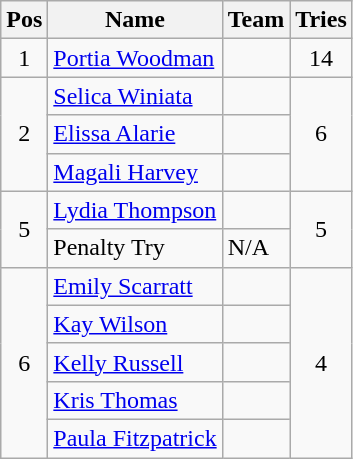<table class="wikitable" style="text-align:center">
<tr>
<th>Pos</th>
<th>Name</th>
<th>Team</th>
<th>Tries</th>
</tr>
<tr>
<td>1</td>
<td align="left"><a href='#'>Portia Woodman</a></td>
<td align="left"></td>
<td>14</td>
</tr>
<tr>
<td rowspan=3>2</td>
<td align="left"><a href='#'>Selica Winiata</a></td>
<td align="left"></td>
<td rowspan=3>6</td>
</tr>
<tr>
<td align="left"><a href='#'>Elissa Alarie</a></td>
<td align="left"></td>
</tr>
<tr>
<td align="left"><a href='#'>Magali Harvey</a></td>
<td align="left"></td>
</tr>
<tr>
<td rowspan=2>5</td>
<td align="left"><a href='#'>Lydia Thompson</a></td>
<td align="left"></td>
<td rowspan=2>5</td>
</tr>
<tr>
<td align="left">Penalty Try</td>
<td align="left">N/A</td>
</tr>
<tr>
<td rowspan=5>6</td>
<td align="left"><a href='#'>Emily Scarratt</a></td>
<td align="left"></td>
<td rowspan=5>4</td>
</tr>
<tr>
<td align="left"><a href='#'>Kay Wilson</a></td>
<td align="left"></td>
</tr>
<tr>
<td align="left"><a href='#'>Kelly Russell</a></td>
<td align="left"></td>
</tr>
<tr>
<td align="left"><a href='#'>Kris Thomas</a></td>
<td align="left"></td>
</tr>
<tr>
<td align="left"><a href='#'>Paula Fitzpatrick</a></td>
<td align="left"></td>
</tr>
</table>
